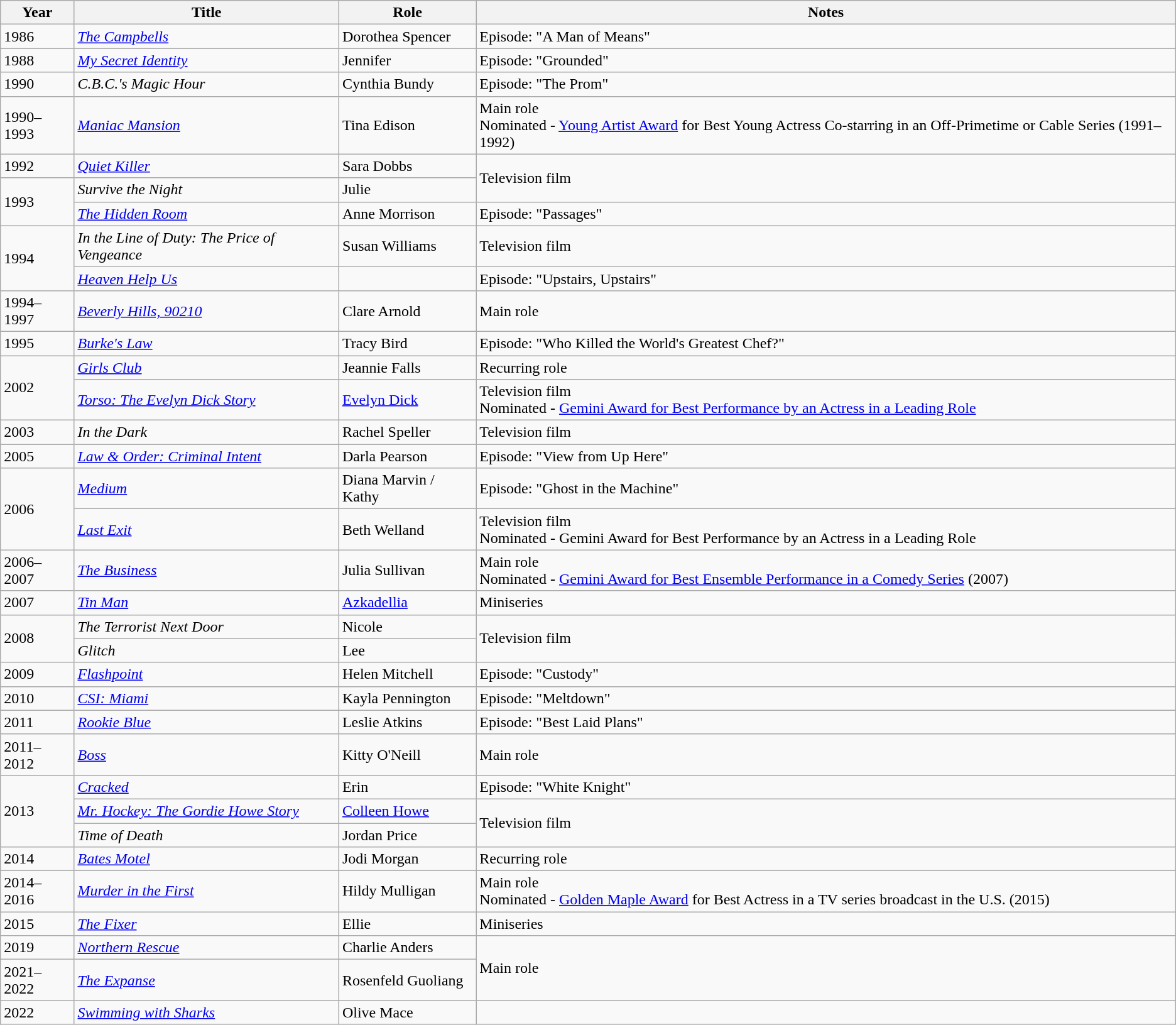<table class="wikitable sortable">
<tr>
<th>Year</th>
<th>Title</th>
<th>Role</th>
<th class="unsortable">Notes</th>
</tr>
<tr>
<td>1986</td>
<td data-sort-value="Campbells, The"><em><a href='#'>The Campbells</a></em></td>
<td>Dorothea Spencer</td>
<td>Episode: "A Man of Means"</td>
</tr>
<tr>
<td>1988</td>
<td><em><a href='#'>My Secret Identity</a></em></td>
<td>Jennifer</td>
<td>Episode: "Grounded"</td>
</tr>
<tr>
<td>1990</td>
<td><em>C.B.C.'s Magic Hour</em></td>
<td>Cynthia Bundy</td>
<td>Episode: "The Prom"</td>
</tr>
<tr>
<td>1990–1993</td>
<td><em><a href='#'>Maniac Mansion</a></em></td>
<td>Tina Edison</td>
<td>Main role<br>Nominated - <a href='#'>Young Artist Award</a> for Best Young Actress Co-starring in an Off-Primetime or Cable Series (1991–1992)</td>
</tr>
<tr>
<td>1992</td>
<td><em><a href='#'>Quiet Killer</a></em></td>
<td>Sara Dobbs</td>
<td rowspan=2>Television film</td>
</tr>
<tr>
<td rowspan=2>1993</td>
<td><em>Survive the Night</em></td>
<td>Julie</td>
</tr>
<tr>
<td data-sort-value="Hidden Room, The"><em><a href='#'>The Hidden Room</a></em></td>
<td>Anne Morrison</td>
<td>Episode: "Passages"</td>
</tr>
<tr>
<td rowspan=2>1994</td>
<td><em>In the Line of Duty: The Price of Vengeance</em></td>
<td>Susan Williams</td>
<td>Television film</td>
</tr>
<tr>
<td><em><a href='#'>Heaven Help Us</a></em></td>
<td></td>
<td>Episode: "Upstairs, Upstairs"</td>
</tr>
<tr>
<td>1994–1997</td>
<td><em><a href='#'>Beverly Hills, 90210</a></em></td>
<td>Clare Arnold</td>
<td>Main role</td>
</tr>
<tr>
<td>1995</td>
<td><em><a href='#'>Burke's Law</a></em></td>
<td>Tracy Bird</td>
<td>Episode: "Who Killed the World's Greatest Chef?"</td>
</tr>
<tr>
<td rowspan=2>2002</td>
<td><em><a href='#'>Girls Club</a></em></td>
<td>Jeannie Falls</td>
<td>Recurring role</td>
</tr>
<tr>
<td><em><a href='#'>Torso: The Evelyn Dick Story</a></em></td>
<td><a href='#'>Evelyn Dick</a></td>
<td>Television film<br>Nominated - <a href='#'>Gemini Award for Best Performance by an Actress in a Leading Role</a></td>
</tr>
<tr>
<td>2003</td>
<td><em>In the Dark</em></td>
<td>Rachel Speller</td>
<td>Television film</td>
</tr>
<tr>
<td>2005</td>
<td><em><a href='#'>Law & Order: Criminal Intent</a></em></td>
<td>Darla Pearson</td>
<td>Episode: "View from Up Here"</td>
</tr>
<tr>
<td rowspan=2>2006</td>
<td><em><a href='#'>Medium</a></em></td>
<td>Diana Marvin / Kathy</td>
<td>Episode: "Ghost in the Machine"</td>
</tr>
<tr>
<td><em><a href='#'>Last Exit</a></em></td>
<td>Beth Welland</td>
<td>Television film<br>Nominated - Gemini Award for Best Performance by an Actress in a Leading Role</td>
</tr>
<tr>
<td>2006–2007</td>
<td data-sort-value="Business, The"><em><a href='#'>The Business</a></em></td>
<td>Julia Sullivan</td>
<td>Main role<br>Nominated - <a href='#'>Gemini Award for Best Ensemble Performance in a Comedy Series</a> (2007)</td>
</tr>
<tr>
<td>2007</td>
<td><em><a href='#'>Tin Man</a></em></td>
<td><a href='#'>Azkadellia</a></td>
<td>Miniseries</td>
</tr>
<tr>
<td rowspan=2>2008</td>
<td data-sort-value="Terrorist Next Door, The"><em>The Terrorist Next Door</em></td>
<td>Nicole</td>
<td rowspan=2>Television film</td>
</tr>
<tr>
<td><em>Glitch</em></td>
<td>Lee</td>
</tr>
<tr>
<td>2009</td>
<td><em><a href='#'>Flashpoint</a></em></td>
<td>Helen Mitchell</td>
<td>Episode: "Custody"</td>
</tr>
<tr>
<td>2010</td>
<td><em><a href='#'>CSI: Miami</a></em></td>
<td>Kayla Pennington</td>
<td>Episode: "Meltdown"</td>
</tr>
<tr>
<td>2011</td>
<td><em><a href='#'>Rookie Blue</a></em></td>
<td>Leslie Atkins</td>
<td>Episode: "Best Laid Plans"</td>
</tr>
<tr>
<td>2011–2012</td>
<td><em><a href='#'>Boss</a></em></td>
<td>Kitty O'Neill</td>
<td>Main role</td>
</tr>
<tr>
<td rowspan=3>2013</td>
<td><em><a href='#'>Cracked</a></em></td>
<td>Erin</td>
<td>Episode: "White Knight"</td>
</tr>
<tr>
<td><em><a href='#'>Mr. Hockey: The Gordie Howe Story</a></em></td>
<td><a href='#'>Colleen Howe</a></td>
<td rowspan=2>Television film</td>
</tr>
<tr>
<td><em>Time of Death</em></td>
<td>Jordan Price</td>
</tr>
<tr>
<td>2014</td>
<td><em><a href='#'>Bates Motel</a></em></td>
<td>Jodi Morgan</td>
<td>Recurring role</td>
</tr>
<tr>
<td>2014–2016</td>
<td><em><a href='#'>Murder in the First</a></em></td>
<td>Hildy Mulligan</td>
<td>Main role<br>Nominated - <a href='#'>Golden Maple Award</a> for Best Actress in a TV series broadcast in the U.S. (2015)</td>
</tr>
<tr>
<td>2015</td>
<td data-sort-value="Fixer, The"><em><a href='#'>The Fixer</a></em></td>
<td>Ellie</td>
<td>Miniseries</td>
</tr>
<tr>
<td>2019</td>
<td><em><a href='#'>Northern Rescue</a></em></td>
<td>Charlie Anders</td>
<td rowspan=2>Main role</td>
</tr>
<tr>
<td>2021–2022</td>
<td data-sort-value="Expanse, The"><em><a href='#'>The Expanse</a></em></td>
<td>Rosenfeld Guoliang</td>
</tr>
<tr>
<td>2022</td>
<td><em><a href='#'>Swimming with Sharks</a></em></td>
<td>Olive Mace</td>
<td></td>
</tr>
</table>
